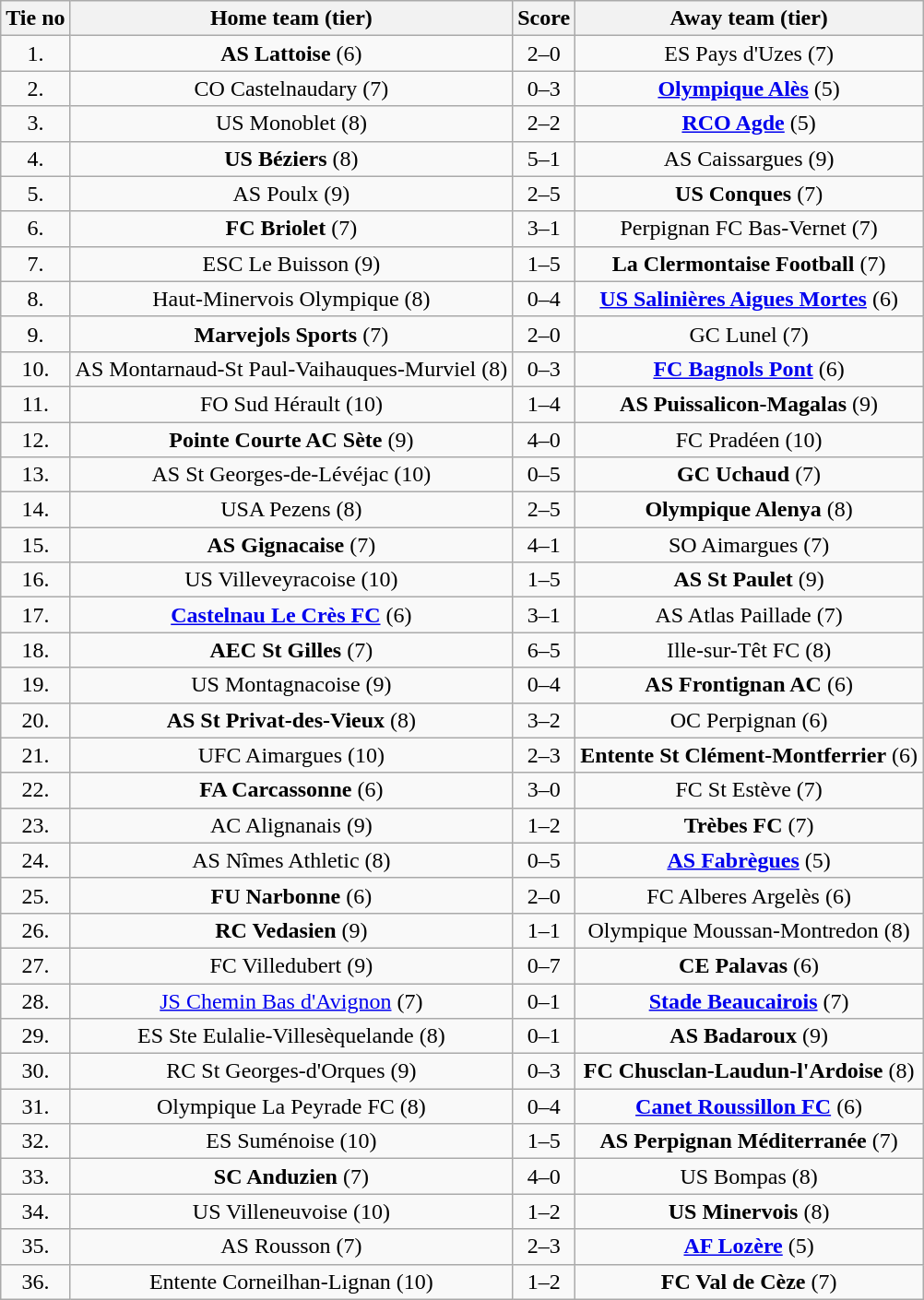<table class="wikitable" style="text-align: center">
<tr>
<th>Tie no</th>
<th>Home team (tier)</th>
<th>Score</th>
<th>Away team (tier)</th>
</tr>
<tr>
<td>1.</td>
<td><strong>AS Lattoise</strong> (6)</td>
<td>2–0</td>
<td>ES Pays d'Uzes (7)</td>
</tr>
<tr>
<td>2.</td>
<td>CO Castelnaudary (7)</td>
<td>0–3</td>
<td><strong><a href='#'>Olympique Alès</a></strong> (5)</td>
</tr>
<tr>
<td>3.</td>
<td>US Monoblet (8)</td>
<td>2–2 </td>
<td><strong><a href='#'>RCO Agde</a></strong> (5)</td>
</tr>
<tr>
<td>4.</td>
<td><strong>US Béziers</strong> (8)</td>
<td>5–1</td>
<td>AS Caissargues (9)</td>
</tr>
<tr>
<td>5.</td>
<td>AS Poulx (9)</td>
<td>2–5</td>
<td><strong>US Conques</strong> (7)</td>
</tr>
<tr>
<td>6.</td>
<td><strong>FC Briolet</strong> (7)</td>
<td>3–1</td>
<td>Perpignan FC Bas-Vernet (7)</td>
</tr>
<tr>
<td>7.</td>
<td>ESC Le Buisson (9)</td>
<td>1–5</td>
<td><strong>La Clermontaise Football</strong> (7)</td>
</tr>
<tr>
<td>8.</td>
<td>Haut-Minervois Olympique (8)</td>
<td>0–4</td>
<td><strong><a href='#'>US Salinières Aigues Mortes</a></strong> (6)</td>
</tr>
<tr>
<td>9.</td>
<td><strong>Marvejols Sports</strong> (7)</td>
<td>2–0</td>
<td>GC Lunel (7)</td>
</tr>
<tr>
<td>10.</td>
<td>AS Montarnaud-St Paul-Vaihauques-Murviel (8)</td>
<td>0–3</td>
<td><strong><a href='#'>FC Bagnols Pont</a></strong> (6)</td>
</tr>
<tr>
<td>11.</td>
<td>FO Sud Hérault (10)</td>
<td>1–4</td>
<td><strong>AS Puissalicon-Magalas</strong> (9)</td>
</tr>
<tr>
<td>12.</td>
<td><strong>Pointe Courte AC Sète</strong> (9)</td>
<td>4–0</td>
<td>FC Pradéen (10)</td>
</tr>
<tr>
<td>13.</td>
<td>AS St Georges-de-Lévéjac (10)</td>
<td>0–5</td>
<td><strong>GC Uchaud</strong> (7)</td>
</tr>
<tr>
<td>14.</td>
<td>USA Pezens (8)</td>
<td>2–5</td>
<td><strong>Olympique Alenya</strong> (8)</td>
</tr>
<tr>
<td>15.</td>
<td><strong>AS Gignacaise</strong> (7)</td>
<td>4–1</td>
<td>SO Aimargues (7)</td>
</tr>
<tr>
<td>16.</td>
<td>US Villeveyracoise (10)</td>
<td>1–5</td>
<td><strong>AS St Paulet</strong> (9)</td>
</tr>
<tr>
<td>17.</td>
<td><strong><a href='#'>Castelnau Le Crès FC</a></strong> (6)</td>
<td>3–1 </td>
<td>AS Atlas Paillade (7)</td>
</tr>
<tr>
<td>18.</td>
<td><strong>AEC St Gilles</strong> (7)</td>
<td>6–5</td>
<td>Ille-sur-Têt FC (8)</td>
</tr>
<tr>
<td>19.</td>
<td>US Montagnacoise (9)</td>
<td>0–4</td>
<td><strong>AS Frontignan AC</strong> (6)</td>
</tr>
<tr>
<td>20.</td>
<td><strong>AS St Privat-des-Vieux</strong> (8)</td>
<td>3–2</td>
<td>OC Perpignan (6)</td>
</tr>
<tr>
<td>21.</td>
<td>UFC Aimargues (10)</td>
<td>2–3</td>
<td><strong>Entente St Clément-Montferrier</strong> (6)</td>
</tr>
<tr>
<td>22.</td>
<td><strong>FA Carcassonne</strong> (6)</td>
<td>3–0</td>
<td>FC St Estève (7)</td>
</tr>
<tr>
<td>23.</td>
<td>AC Alignanais (9)</td>
<td>1–2 </td>
<td><strong>Trèbes FC</strong> (7)</td>
</tr>
<tr>
<td>24.</td>
<td>AS Nîmes Athletic (8)</td>
<td>0–5</td>
<td><strong><a href='#'>AS Fabrègues</a></strong> (5)</td>
</tr>
<tr>
<td>25.</td>
<td><strong>FU Narbonne</strong> (6)</td>
<td>2–0</td>
<td>FC Alberes Argelès (6)</td>
</tr>
<tr>
<td>26.</td>
<td><strong>RC Vedasien</strong> (9)</td>
<td>1–1 </td>
<td>Olympique Moussan-Montredon (8)</td>
</tr>
<tr>
<td>27.</td>
<td>FC Villedubert (9)</td>
<td>0–7</td>
<td><strong>CE Palavas</strong> (6)</td>
</tr>
<tr>
<td>28.</td>
<td><a href='#'>JS Chemin Bas d'Avignon</a> (7)</td>
<td>0–1</td>
<td><strong><a href='#'>Stade Beaucairois</a></strong> (7)</td>
</tr>
<tr>
<td>29.</td>
<td>ES Ste Eulalie-Villesèquelande (8)</td>
<td>0–1</td>
<td><strong>AS Badaroux</strong> (9)</td>
</tr>
<tr>
<td>30.</td>
<td>RC St Georges-d'Orques (9)</td>
<td>0–3</td>
<td><strong>FC Chusclan-Laudun-l'Ardoise</strong> (8)</td>
</tr>
<tr>
<td>31.</td>
<td>Olympique La Peyrade FC (8)</td>
<td>0–4</td>
<td><strong><a href='#'>Canet Roussillon FC</a></strong> (6)</td>
</tr>
<tr>
<td>32.</td>
<td>ES Suménoise (10)</td>
<td>1–5</td>
<td><strong>AS Perpignan Méditerranée</strong> (7)</td>
</tr>
<tr>
<td>33.</td>
<td><strong>SC Anduzien</strong> (7)</td>
<td>4–0</td>
<td>US Bompas (8)</td>
</tr>
<tr>
<td>34.</td>
<td>US Villeneuvoise (10)</td>
<td>1–2</td>
<td><strong>US Minervois</strong> (8)</td>
</tr>
<tr>
<td>35.</td>
<td>AS Rousson (7)</td>
<td>2–3</td>
<td><strong><a href='#'>AF Lozère</a></strong> (5)</td>
</tr>
<tr>
<td>36.</td>
<td>Entente Corneilhan-Lignan (10)</td>
<td>1–2 </td>
<td><strong>FC Val de Cèze</strong> (7)</td>
</tr>
</table>
